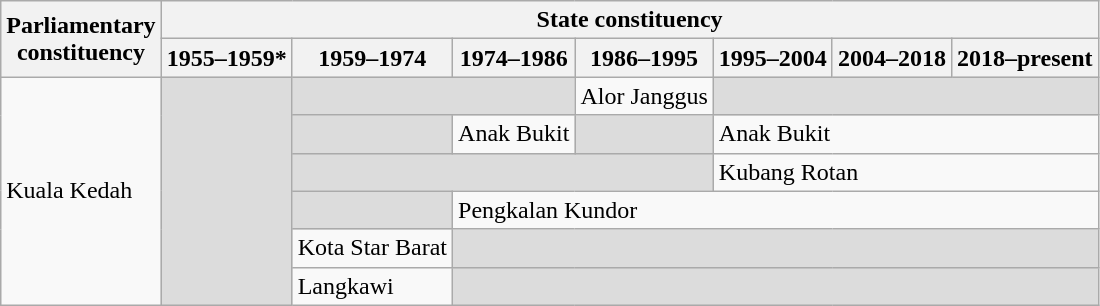<table class="wikitable">
<tr>
<th rowspan="2">Parliamentary<br>constituency</th>
<th colspan="7">State constituency</th>
</tr>
<tr>
<th>1955–1959*</th>
<th>1959–1974</th>
<th>1974–1986</th>
<th>1986–1995</th>
<th>1995–2004</th>
<th>2004–2018</th>
<th>2018–present</th>
</tr>
<tr>
<td rowspan="6">Kuala Kedah</td>
<td rowspan="6" bgcolor="dcdcdc"></td>
<td colspan="2" bgcolor="dcdcdc"></td>
<td>Alor Janggus</td>
<td colspan="3" bgcolor="dcdcdc"></td>
</tr>
<tr>
<td bgcolor="dcdcdc"></td>
<td>Anak Bukit</td>
<td bgcolor="dcdcdc"></td>
<td colspan="3">Anak Bukit</td>
</tr>
<tr>
<td colspan="3" bgcolor="dcdcdc"></td>
<td colspan="3">Kubang Rotan</td>
</tr>
<tr>
<td bgcolor="dcdcdc"></td>
<td colspan="5">Pengkalan Kundor</td>
</tr>
<tr>
<td>Kota Star Barat</td>
<td colspan="5" bgcolor="dcdcdc"></td>
</tr>
<tr>
<td>Langkawi</td>
<td colspan="5" bgcolor="dcdcdc"></td>
</tr>
</table>
